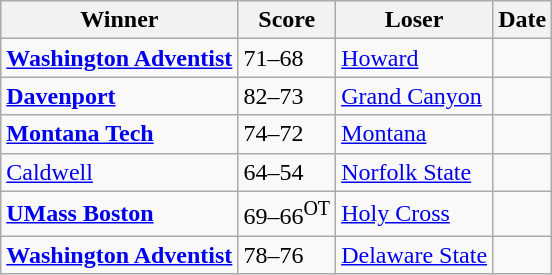<table class="wikitable sortable">
<tr>
<th>Winner</th>
<th>Score</th>
<th>Loser</th>
<th>Date</th>
</tr>
<tr>
<td><strong><a href='#'>Washington Adventist</a></strong> </td>
<td>71–68</td>
<td><a href='#'>Howard</a></td>
<td></td>
</tr>
<tr>
<td><strong><a href='#'>Davenport</a></strong> </td>
<td>82–73</td>
<td><a href='#'>Grand Canyon</a></td>
<td></td>
</tr>
<tr>
<td><strong><a href='#'>Montana Tech</a></strong> </td>
<td>74–72</td>
<td><a href='#'>Montana</a></td>
<td></td>
</tr>
<tr>
<td><a href='#'>Caldwell</a> </td>
<td>64–54</td>
<td><a href='#'>Norfolk State</a></td>
<td></td>
</tr>
<tr>
<td><strong><a href='#'>UMass Boston</a></strong> </td>
<td>69–66<sup>OT</sup></td>
<td><a href='#'>Holy Cross</a></td>
<td></td>
</tr>
<tr>
<td><strong><a href='#'>Washington Adventist</a></strong> </td>
<td>78–76</td>
<td><a href='#'>Delaware State</a></td>
<td></td>
</tr>
</table>
